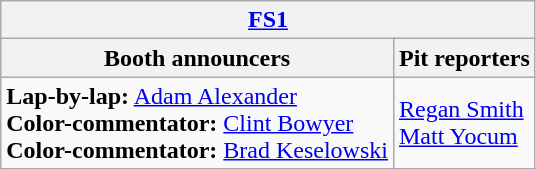<table class="wikitable">
<tr>
<th colspan="2"><a href='#'>FS1</a></th>
</tr>
<tr>
<th>Booth announcers</th>
<th>Pit reporters</th>
</tr>
<tr>
<td><strong>Lap-by-lap:</strong> <a href='#'>Adam Alexander</a><br><strong>Color-commentator:</strong> <a href='#'>Clint Bowyer</a><br><strong>Color-commentator:</strong> <a href='#'>Brad Keselowski</a></td>
<td><a href='#'>Regan Smith</a><br><a href='#'>Matt Yocum</a></td>
</tr>
</table>
